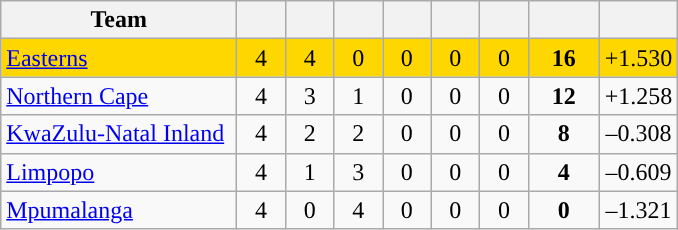<table class="wikitable" style="text-align:center">
<tr>
<th width="150">Team</th>
<th width="25"></th>
<th width="25"></th>
<th width="25"></th>
<th width="25"></th>
<th width="25"></th>
<th width="25"></th>
<th width="40"></th>
<th width="45"></th>
</tr>
<tr style="background:gold">
<td style="text-align:left"><a href='#'>Easterns</a></td>
<td>4</td>
<td>4</td>
<td>0</td>
<td>0</td>
<td>0</td>
<td>0</td>
<td><strong>16</strong></td>
<td>+1.530</td>
</tr>
<tr>
<td style="text-align:left"><a href='#'>Northern Cape</a></td>
<td>4</td>
<td>3</td>
<td>1</td>
<td>0</td>
<td>0</td>
<td>0</td>
<td><strong>12</strong></td>
<td>+1.258</td>
</tr>
<tr>
<td style="text-align:left"><a href='#'>KwaZulu-Natal Inland</a></td>
<td>4</td>
<td>2</td>
<td>2</td>
<td>0</td>
<td>0</td>
<td>0</td>
<td><strong>8</strong></td>
<td>–0.308</td>
</tr>
<tr>
<td style="text-align:left"><a href='#'>Limpopo</a></td>
<td>4</td>
<td>1</td>
<td>3</td>
<td>0</td>
<td>0</td>
<td>0</td>
<td><strong>4</strong></td>
<td>–0.609</td>
</tr>
<tr>
<td style="text-align:left"><a href='#'>Mpumalanga</a></td>
<td>4</td>
<td>0</td>
<td>4</td>
<td>0</td>
<td>0</td>
<td>0</td>
<td><strong>0</strong></td>
<td>–1.321</td>
</tr>
</table>
